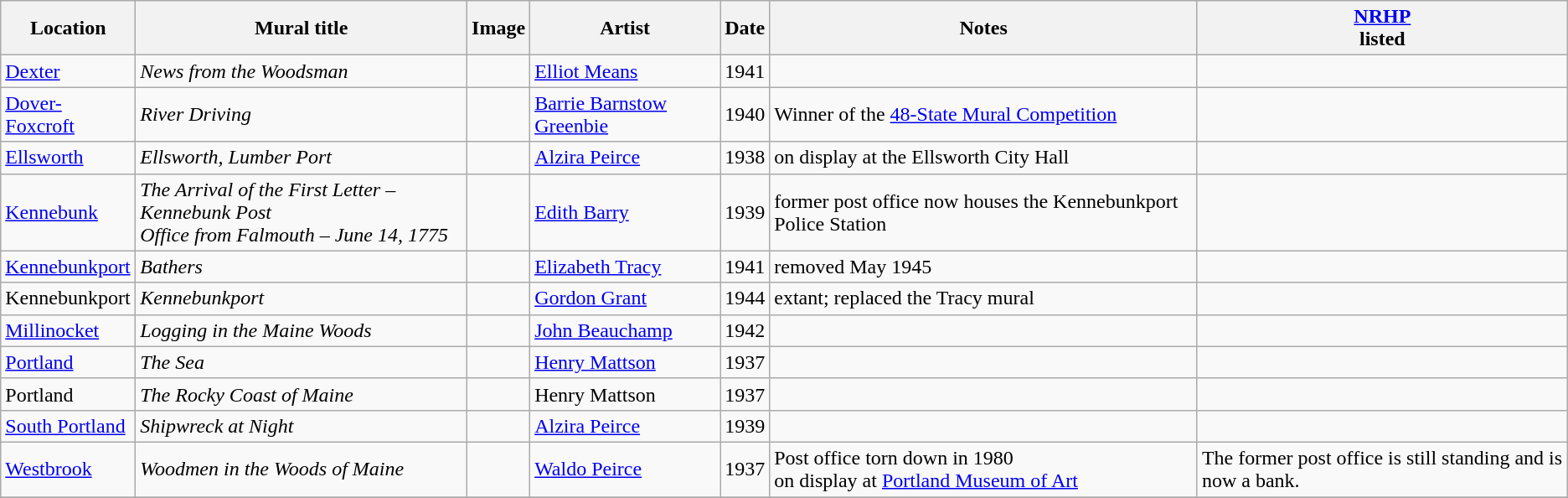<table class="wikitable sortable">
<tr>
<th>Location</th>
<th>Mural title</th>
<th>Image</th>
<th>Artist</th>
<th>Date</th>
<th>Notes</th>
<th><a href='#'>NRHP</a><br>listed</th>
</tr>
<tr>
<td><a href='#'>Dexter</a></td>
<td><em>News from the Woodsman</em></td>
<td></td>
<td><a href='#'>Elliot Means</a></td>
<td>1941</td>
<td></td>
<td></td>
</tr>
<tr>
<td><a href='#'>Dover-Foxcroft</a></td>
<td><em>River Driving</em></td>
<td></td>
<td><a href='#'>Barrie Barnstow Greenbie</a></td>
<td>1940</td>
<td>Winner of the <a href='#'>48-State Mural Competition</a></td>
<td></td>
</tr>
<tr>
<td><a href='#'>Ellsworth</a></td>
<td><em>Ellsworth, Lumber Port</em></td>
<td></td>
<td><a href='#'>Alzira Peirce</a></td>
<td>1938</td>
<td>on display at the Ellsworth City Hall</td>
<td></td>
</tr>
<tr>
<td><a href='#'>Kennebunk</a></td>
<td><em>The Arrival of the First Letter – Kennebunk Post <br> Office from Falmouth – June 14, 1775</em></td>
<td></td>
<td><a href='#'>Edith Barry</a></td>
<td>1939</td>
<td>former post office now houses the Kennebunkport Police Station</td>
<td></td>
</tr>
<tr>
<td><a href='#'>Kennebunkport</a></td>
<td><em>Bathers</em></td>
<td></td>
<td><a href='#'>Elizabeth Tracy</a></td>
<td>1941</td>
<td>removed May 1945</td>
<td></td>
</tr>
<tr>
<td>Kennebunkport</td>
<td><em>Kennebunkport</em></td>
<td></td>
<td><a href='#'>Gordon Grant</a></td>
<td>1944</td>
<td>extant; replaced the Tracy mural</td>
<td></td>
</tr>
<tr>
<td><a href='#'>Millinocket</a></td>
<td><em>Logging in the Maine Woods</em></td>
<td></td>
<td><a href='#'>John Beauchamp</a></td>
<td>1942</td>
<td></td>
<td></td>
</tr>
<tr>
<td><a href='#'>Portland</a></td>
<td><em>The Sea</em></td>
<td></td>
<td><a href='#'>Henry Mattson</a></td>
<td>1937</td>
<td></td>
<td></td>
</tr>
<tr>
<td>Portland</td>
<td><em>The Rocky Coast of Maine</em></td>
<td></td>
<td>Henry Mattson</td>
<td>1937</td>
<td></td>
<td></td>
</tr>
<tr>
<td><a href='#'>South Portland</a></td>
<td><em>Shipwreck at Night</em></td>
<td></td>
<td><a href='#'>Alzira Peirce</a></td>
<td>1939</td>
<td></td>
<td></td>
</tr>
<tr>
<td><a href='#'>Westbrook</a></td>
<td><em>Woodmen in the Woods of Maine</em></td>
<td></td>
<td><a href='#'>Waldo Peirce</a></td>
<td>1937</td>
<td>Post office torn down in 1980 <br> on display at <a href='#'>Portland Museum of Art</a></td>
<td>The former post office is still standing and is now a bank.</td>
</tr>
<tr>
</tr>
</table>
